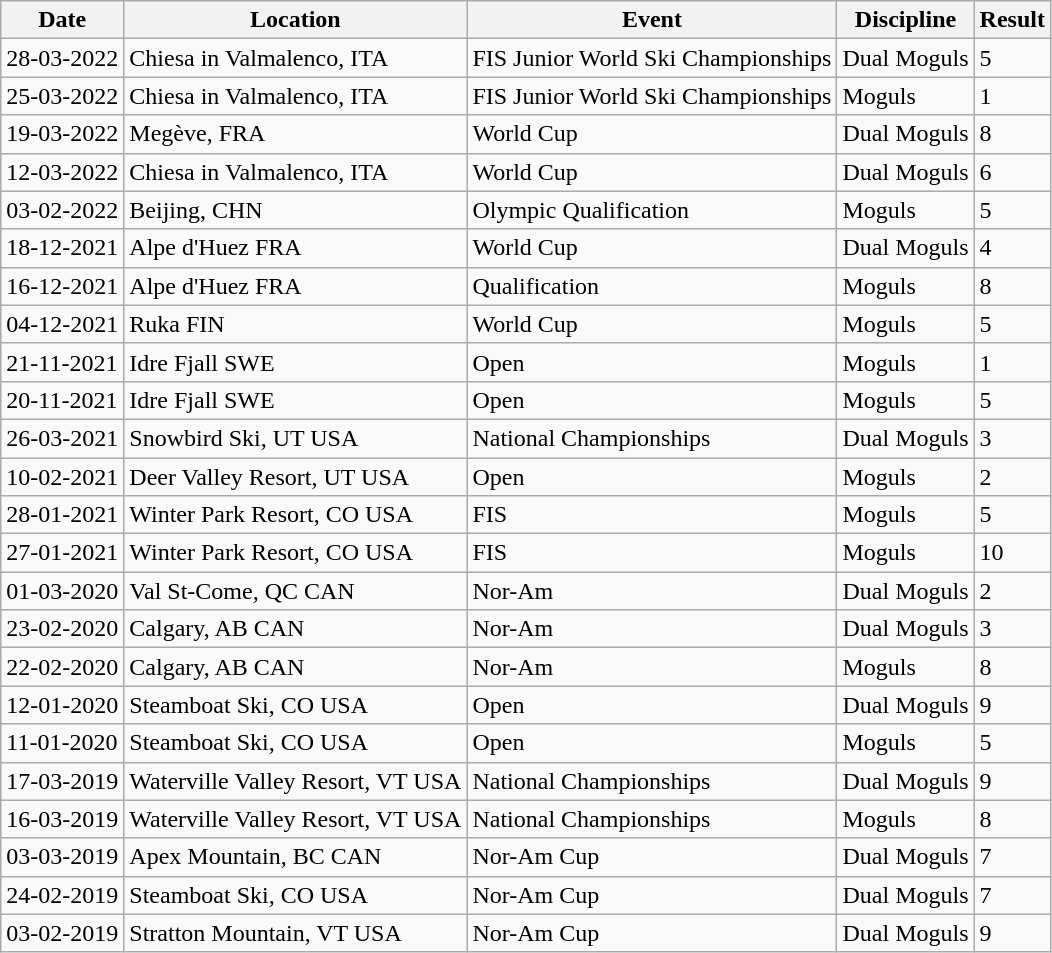<table class="wikitable">
<tr>
<th>Date</th>
<th>Location</th>
<th>Event</th>
<th>Discipline</th>
<th>Result</th>
</tr>
<tr>
<td>28-03-2022</td>
<td>Chiesa in Valmalenco, ITA</td>
<td>FIS Junior World Ski Championships</td>
<td>Dual Moguls</td>
<td>5</td>
</tr>
<tr>
<td>25-03-2022</td>
<td>Chiesa in Valmalenco, ITA</td>
<td>FIS Junior World Ski Championships</td>
<td>Moguls</td>
<td>1</td>
</tr>
<tr>
<td>19-03-2022</td>
<td>Megève, FRA</td>
<td>World Cup</td>
<td>Dual Moguls</td>
<td>8</td>
</tr>
<tr>
<td>12-03-2022</td>
<td>Chiesa in Valmalenco, ITA</td>
<td>World Cup</td>
<td>Dual Moguls</td>
<td>6</td>
</tr>
<tr>
<td>03-02-2022</td>
<td>Beijing, CHN</td>
<td>Olympic Qualification</td>
<td>Moguls</td>
<td>5</td>
</tr>
<tr>
<td>18-12-2021</td>
<td>Alpe d'Huez FRA</td>
<td>World Cup</td>
<td>Dual Moguls</td>
<td>4</td>
</tr>
<tr>
<td>16-12-2021</td>
<td>Alpe d'Huez FRA</td>
<td>Qualification</td>
<td>Moguls</td>
<td>8</td>
</tr>
<tr>
<td>04-12-2021</td>
<td>Ruka FIN</td>
<td>World Cup</td>
<td>Moguls</td>
<td>5</td>
</tr>
<tr>
<td>21-11-2021</td>
<td>Idre Fjall SWE</td>
<td>Open</td>
<td>Moguls</td>
<td>1</td>
</tr>
<tr>
<td>20-11-2021</td>
<td>Idre Fjall SWE</td>
<td>Open</td>
<td>Moguls</td>
<td>5</td>
</tr>
<tr>
<td>26-03-2021</td>
<td>Snowbird Ski, UT USA</td>
<td>National Championships</td>
<td>Dual Moguls</td>
<td>3</td>
</tr>
<tr>
<td>10-02-2021</td>
<td>Deer Valley Resort, UT USA</td>
<td>Open</td>
<td>Moguls</td>
<td>2</td>
</tr>
<tr>
<td>28-01-2021</td>
<td>Winter Park Resort, CO USA</td>
<td>FIS</td>
<td>Moguls</td>
<td>5</td>
</tr>
<tr>
<td>27-01-2021</td>
<td>Winter Park Resort, CO USA</td>
<td>FIS</td>
<td>Moguls</td>
<td>10</td>
</tr>
<tr>
<td>01-03-2020</td>
<td>Val St-Come, QC CAN</td>
<td>Nor-Am</td>
<td>Dual Moguls</td>
<td>2</td>
</tr>
<tr>
<td>23-02-2020</td>
<td>Calgary, AB CAN</td>
<td>Nor-Am</td>
<td>Dual Moguls</td>
<td>3</td>
</tr>
<tr>
<td>22-02-2020</td>
<td>Calgary, AB CAN</td>
<td>Nor-Am</td>
<td>Moguls</td>
<td>8</td>
</tr>
<tr>
<td>12-01-2020</td>
<td>Steamboat Ski, CO USA</td>
<td>Open</td>
<td>Dual Moguls</td>
<td>9</td>
</tr>
<tr>
<td>11-01-2020</td>
<td>Steamboat Ski, CO USA</td>
<td>Open</td>
<td>Moguls</td>
<td>5</td>
</tr>
<tr>
<td>17-03-2019</td>
<td>Waterville Valley Resort, VT USA</td>
<td>National Championships</td>
<td>Dual Moguls</td>
<td>9</td>
</tr>
<tr>
<td>16-03-2019</td>
<td>Waterville Valley Resort, VT USA</td>
<td>National Championships</td>
<td>Moguls</td>
<td>8</td>
</tr>
<tr>
<td>03-03-2019</td>
<td>Apex Mountain, BC CAN</td>
<td>Nor-Am Cup</td>
<td>Dual Moguls</td>
<td>7</td>
</tr>
<tr>
<td>24-02-2019</td>
<td>Steamboat Ski, CO USA</td>
<td>Nor-Am Cup</td>
<td>Dual Moguls</td>
<td>7</td>
</tr>
<tr>
<td>03-02-2019</td>
<td>Stratton Mountain, VT USA</td>
<td>Nor-Am Cup</td>
<td>Dual Moguls</td>
<td>9</td>
</tr>
</table>
